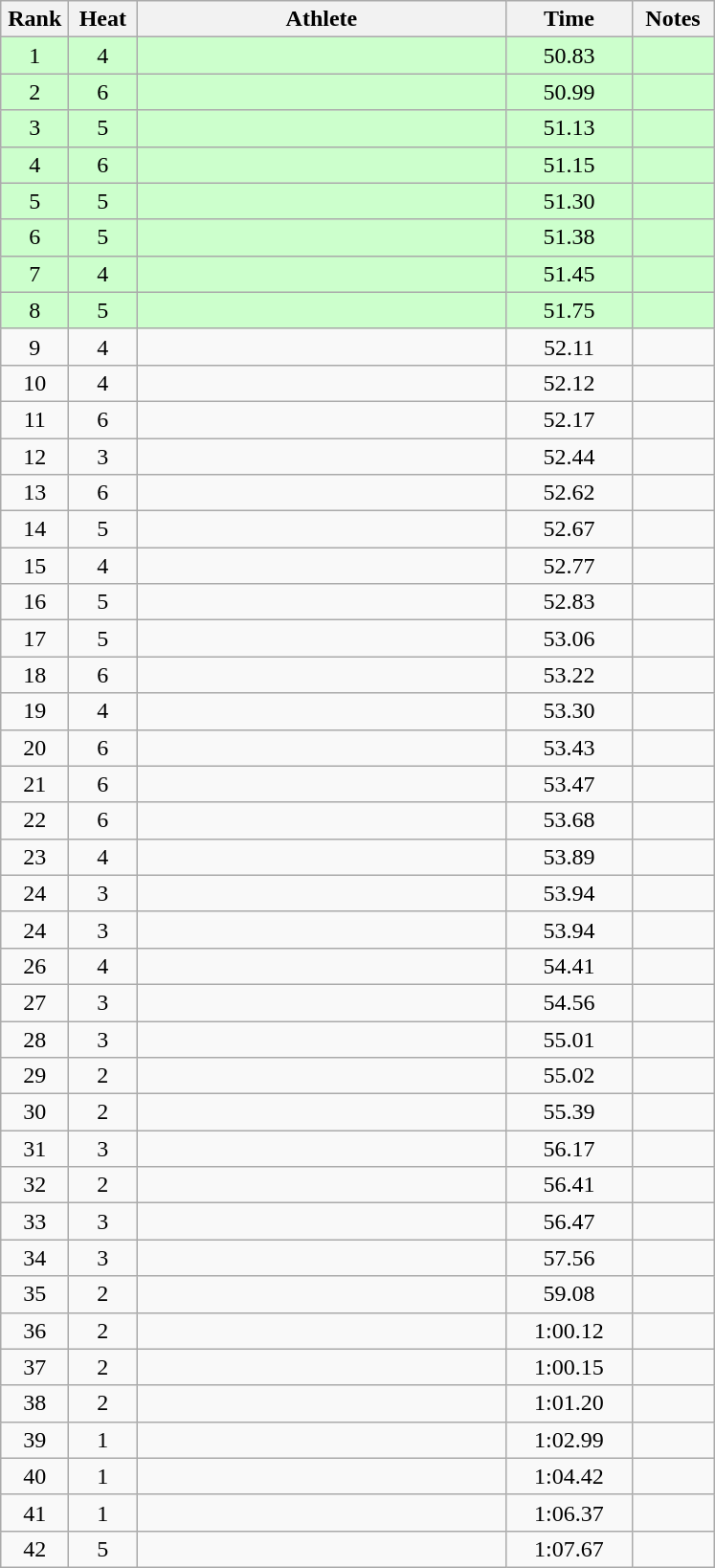<table class="wikitable" style="text-align:center">
<tr>
<th width=40>Rank</th>
<th width=40>Heat</th>
<th width=250>Athlete</th>
<th width=80>Time</th>
<th width=50>Notes</th>
</tr>
<tr bgcolor="ccffcc">
<td>1</td>
<td>4</td>
<td align=left></td>
<td>50.83</td>
<td></td>
</tr>
<tr bgcolor="ccffcc">
<td>2</td>
<td>6</td>
<td align=left></td>
<td>50.99</td>
<td></td>
</tr>
<tr bgcolor="ccffcc">
<td>3</td>
<td>5</td>
<td align=left></td>
<td>51.13</td>
<td></td>
</tr>
<tr bgcolor="ccffcc">
<td>4</td>
<td>6</td>
<td align=left></td>
<td>51.15</td>
<td></td>
</tr>
<tr bgcolor="ccffcc">
<td>5</td>
<td>5</td>
<td align=left></td>
<td>51.30</td>
<td></td>
</tr>
<tr bgcolor="ccffcc">
<td>6</td>
<td>5</td>
<td align=left></td>
<td>51.38</td>
<td></td>
</tr>
<tr bgcolor="ccffcc">
<td>7</td>
<td>4</td>
<td align=left></td>
<td>51.45</td>
<td></td>
</tr>
<tr bgcolor="ccffcc">
<td>8</td>
<td>5</td>
<td align=left></td>
<td>51.75</td>
<td></td>
</tr>
<tr>
<td>9</td>
<td>4</td>
<td align=left></td>
<td>52.11</td>
<td></td>
</tr>
<tr>
<td>10</td>
<td>4</td>
<td align=left></td>
<td>52.12</td>
<td></td>
</tr>
<tr>
<td>11</td>
<td>6</td>
<td align=left></td>
<td>52.17</td>
<td></td>
</tr>
<tr>
<td>12</td>
<td>3</td>
<td align=left></td>
<td>52.44</td>
<td></td>
</tr>
<tr>
<td>13</td>
<td>6</td>
<td align=left></td>
<td>52.62</td>
<td></td>
</tr>
<tr>
<td>14</td>
<td>5</td>
<td align=left></td>
<td>52.67</td>
<td></td>
</tr>
<tr>
<td>15</td>
<td>4</td>
<td align=left></td>
<td>52.77</td>
<td></td>
</tr>
<tr>
<td>16</td>
<td>5</td>
<td align=left></td>
<td>52.83</td>
<td></td>
</tr>
<tr>
<td>17</td>
<td>5</td>
<td align=left></td>
<td>53.06</td>
<td></td>
</tr>
<tr>
<td>18</td>
<td>6</td>
<td align=left></td>
<td>53.22</td>
<td></td>
</tr>
<tr>
<td>19</td>
<td>4</td>
<td align=left></td>
<td>53.30</td>
<td></td>
</tr>
<tr>
<td>20</td>
<td>6</td>
<td align=left></td>
<td>53.43</td>
<td></td>
</tr>
<tr>
<td>21</td>
<td>6</td>
<td align=left></td>
<td>53.47</td>
<td></td>
</tr>
<tr>
<td>22</td>
<td>6</td>
<td align=left></td>
<td>53.68</td>
<td></td>
</tr>
<tr>
<td>23</td>
<td>4</td>
<td align=left></td>
<td>53.89</td>
<td></td>
</tr>
<tr>
<td>24</td>
<td>3</td>
<td align=left></td>
<td>53.94</td>
<td></td>
</tr>
<tr>
<td>24</td>
<td>3</td>
<td align=left></td>
<td>53.94</td>
<td></td>
</tr>
<tr>
<td>26</td>
<td>4</td>
<td align=left></td>
<td>54.41</td>
<td></td>
</tr>
<tr>
<td>27</td>
<td>3</td>
<td align=left></td>
<td>54.56</td>
<td></td>
</tr>
<tr>
<td>28</td>
<td>3</td>
<td align=left></td>
<td>55.01</td>
<td></td>
</tr>
<tr>
<td>29</td>
<td>2</td>
<td align=left></td>
<td>55.02</td>
<td></td>
</tr>
<tr>
<td>30</td>
<td>2</td>
<td align=left></td>
<td>55.39</td>
<td></td>
</tr>
<tr>
<td>31</td>
<td>3</td>
<td align=left></td>
<td>56.17</td>
<td></td>
</tr>
<tr>
<td>32</td>
<td>2</td>
<td align=left></td>
<td>56.41</td>
<td></td>
</tr>
<tr>
<td>33</td>
<td>3</td>
<td align=left></td>
<td>56.47</td>
<td></td>
</tr>
<tr>
<td>34</td>
<td>3</td>
<td align=left></td>
<td>57.56</td>
<td></td>
</tr>
<tr>
<td>35</td>
<td>2</td>
<td align=left></td>
<td>59.08</td>
<td></td>
</tr>
<tr>
<td>36</td>
<td>2</td>
<td align=left></td>
<td>1:00.12</td>
<td></td>
</tr>
<tr>
<td>37</td>
<td>2</td>
<td align=left></td>
<td>1:00.15</td>
<td></td>
</tr>
<tr>
<td>38</td>
<td>2</td>
<td align=left></td>
<td>1:01.20</td>
<td></td>
</tr>
<tr>
<td>39</td>
<td>1</td>
<td align=left></td>
<td>1:02.99</td>
<td></td>
</tr>
<tr>
<td>40</td>
<td>1</td>
<td align=left></td>
<td>1:04.42</td>
<td></td>
</tr>
<tr>
<td>41</td>
<td>1</td>
<td align=left></td>
<td>1:06.37</td>
<td></td>
</tr>
<tr>
<td>42</td>
<td>5</td>
<td align=left></td>
<td>1:07.67</td>
<td></td>
</tr>
</table>
